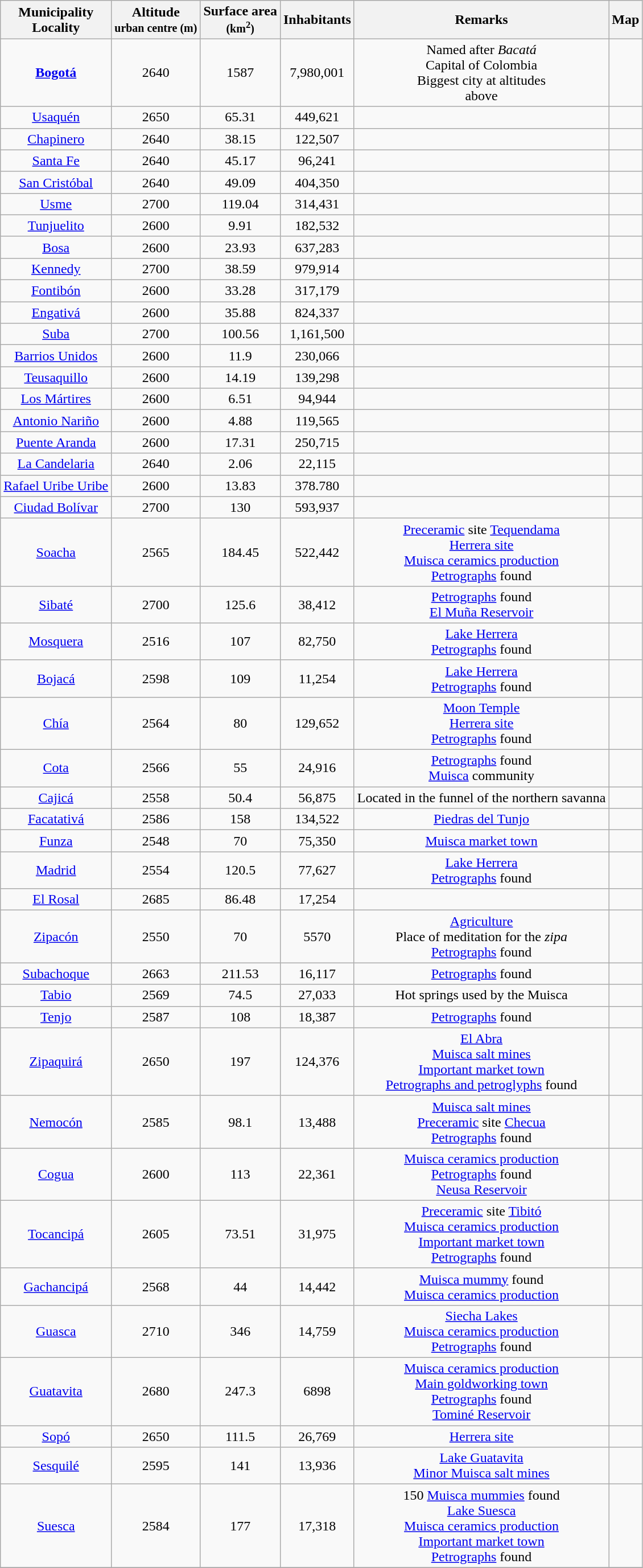<table class="wikitable sortable mw-collapsible mw-collapsed">
<tr>
<th scope="col">Municipality<br>Locality</th>
<th scope="col">Altitude<br><small>urban centre (m)</small></th>
<th scope="col">Surface area<br><small>(km<sup>2</sup>)</small></th>
<th scope="col">Inhabitants</th>
<th scope="col">Remarks</th>
<th scope="col">Map</th>
</tr>
<tr>
<td align=center><strong><a href='#'>Bogotá</a></strong></td>
<td align=center>2640</td>
<td align=center>1587</td>
<td align=center>7,980,001<em></em></td>
<td align=center>Named after <em>Bacatá</em><br>Capital of Colombia<br>Biggest city at altitudes<br>above </td>
<td align=center></td>
</tr>
<tr>
<td align=center><a href='#'>Usaquén</a></td>
<td align=center>2650</td>
<td align=center>65.31</td>
<td align=center>449,621<em></em></td>
<td align=center></td>
<td align=center></td>
</tr>
<tr>
<td align=center><a href='#'>Chapinero</a></td>
<td align=center>2640</td>
<td align=center>38.15</td>
<td align=center>122,507<em></em></td>
<td align=center></td>
<td align=center></td>
</tr>
<tr>
<td align=center><a href='#'>Santa Fe</a></td>
<td align=center>2640</td>
<td align=center>45.17</td>
<td align=center>96,241<em></em></td>
<td align=center></td>
<td align=center></td>
</tr>
<tr>
<td align=center><a href='#'>San Cristóbal</a></td>
<td align=center>2640</td>
<td align=center>49.09</td>
<td align=center>404,350<em></em></td>
<td align=center></td>
<td align=center></td>
</tr>
<tr>
<td align=center><a href='#'>Usme</a></td>
<td align=center>2700</td>
<td align=center>119.04</td>
<td align=center>314,431<em></em></td>
<td align=center></td>
<td align=center></td>
</tr>
<tr>
<td align=center><a href='#'>Tunjuelito</a></td>
<td align=center>2600</td>
<td align=center>9.91</td>
<td align=center>182,532<em></em></td>
<td align=center></td>
<td align=center></td>
</tr>
<tr>
<td align=center><a href='#'>Bosa</a></td>
<td align=center>2600</td>
<td align=center>23.93</td>
<td align=center>637,283<em></em></td>
<td align=center></td>
<td align=center></td>
</tr>
<tr>
<td align=center><a href='#'>Kennedy</a></td>
<td align=center>2700</td>
<td align=center>38.59</td>
<td align=center>979,914<em></em></td>
<td align=center></td>
<td align=center></td>
</tr>
<tr>
<td align=center><a href='#'>Fontibón</a></td>
<td align=center>2600</td>
<td align=center>33.28</td>
<td align=center>317,179<em></em></td>
<td align=center></td>
<td align=center></td>
</tr>
<tr>
<td align=center><a href='#'>Engativá</a></td>
<td align=center>2600</td>
<td align=center>35.88</td>
<td align=center>824,337<em></em></td>
<td align=center></td>
<td align=center></td>
</tr>
<tr>
<td align=center><a href='#'>Suba</a></td>
<td align=center>2700</td>
<td align=center>100.56</td>
<td align=center>1,161,500<em></em></td>
<td align=center></td>
<td align=center></td>
</tr>
<tr>
<td align=center><a href='#'>Barrios Unidos</a></td>
<td align=center>2600</td>
<td align=center>11.9</td>
<td align=center>230,066<em></em></td>
<td align=center></td>
<td align=center></td>
</tr>
<tr>
<td align=center><a href='#'>Teusaquillo</a></td>
<td align=center>2600</td>
<td align=center>14.19</td>
<td align=center>139,298<em></em></td>
<td align=center></td>
<td align=center></td>
</tr>
<tr>
<td align=center><a href='#'>Los Mártires</a></td>
<td align=center>2600</td>
<td align=center>6.51</td>
<td align=center>94,944<em></em></td>
<td align=center></td>
<td align=center></td>
</tr>
<tr>
<td align=center><a href='#'>Antonio Nariño</a></td>
<td align=center>2600</td>
<td align=center>4.88</td>
<td align=center>119,565<em></em></td>
<td align=center></td>
<td align=center></td>
</tr>
<tr>
<td align=center><a href='#'>Puente Aranda</a></td>
<td align=center>2600</td>
<td align=center>17.31</td>
<td align=center>250,715<em></em></td>
<td align=center></td>
<td align=center></td>
</tr>
<tr>
<td align=center><a href='#'>La Candelaria</a></td>
<td align=center>2640</td>
<td align=center>2.06</td>
<td align=center>22,115<em></em></td>
<td align=center></td>
<td align=center></td>
</tr>
<tr>
<td align=center><a href='#'>Rafael Uribe Uribe</a></td>
<td align=center>2600</td>
<td align=center>13.83</td>
<td align=center>378.780<em></em></td>
<td align=center></td>
<td align=center></td>
</tr>
<tr>
<td align=center><a href='#'>Ciudad Bolívar</a></td>
<td align=center>2700</td>
<td align=center>130</td>
<td align=center>593,937<em></em></td>
<td align=center></td>
<td align=center></td>
</tr>
<tr>
<td align=center><a href='#'>Soacha</a></td>
<td align=center>2565</td>
<td align=center>184.45</td>
<td align=center>522,442<em></em></td>
<td align=center><a href='#'>Preceramic</a> site <a href='#'>Tequendama</a><br><a href='#'>Herrera site</a><br><a href='#'>Muisca ceramics production</a><br><a href='#'>Petrographs</a> found</td>
<td align=center></td>
</tr>
<tr>
<td align=center><a href='#'>Sibaté</a></td>
<td align=center>2700</td>
<td align=center>125.6</td>
<td align=center>38,412<em></em></td>
<td align=center><a href='#'>Petrographs</a> found<br><a href='#'>El Muña Reservoir</a></td>
<td align=center></td>
</tr>
<tr>
<td align=center><a href='#'>Mosquera</a></td>
<td align=center>2516</td>
<td align=center>107</td>
<td align=center>82,750<em></em></td>
<td align=center><a href='#'>Lake Herrera</a><br><a href='#'>Petrographs</a> found</td>
<td align=center></td>
</tr>
<tr>
<td align=center><a href='#'>Bojacá</a></td>
<td align=center>2598</td>
<td align=center>109</td>
<td align=center>11,254<em></em></td>
<td align=center><a href='#'>Lake Herrera</a><br><a href='#'>Petrographs</a> found</td>
<td align=center></td>
</tr>
<tr>
<td align=center><a href='#'>Chía</a></td>
<td align=center>2564</td>
<td align=center>80</td>
<td align=center>129,652<em></em></td>
<td align=center><a href='#'>Moon Temple</a><br><a href='#'>Herrera site</a><br><a href='#'>Petrographs</a> found</td>
<td align=center></td>
</tr>
<tr>
<td align=center><a href='#'>Cota</a></td>
<td align=center>2566</td>
<td align=center>55</td>
<td align=center>24,916<em></em></td>
<td align=center><a href='#'>Petrographs</a> found<br><a href='#'>Muisca</a> community</td>
<td align=center></td>
</tr>
<tr>
<td align=center><a href='#'>Cajicá</a></td>
<td align=center>2558</td>
<td align=center>50.4</td>
<td align=center>56,875<em></em></td>
<td align=center>Located in the funnel of the northern savanna</td>
<td align=center></td>
</tr>
<tr>
<td align=center><a href='#'>Facatativá</a></td>
<td align=center>2586</td>
<td align=center>158</td>
<td align=center>134,522<em></em></td>
<td align=center><a href='#'>Piedras del Tunjo</a></td>
<td align=center></td>
</tr>
<tr>
<td align=center><a href='#'>Funza</a></td>
<td align=center>2548</td>
<td align=center>70</td>
<td align=center>75,350<em></em></td>
<td align=center><a href='#'>Muisca market town</a></td>
<td align=center></td>
</tr>
<tr>
<td align=center><a href='#'>Madrid</a></td>
<td align=center>2554</td>
<td align=center>120.5</td>
<td align=center>77,627<em></em></td>
<td align=center><a href='#'>Lake Herrera</a><br><a href='#'>Petrographs</a> found</td>
<td align=center></td>
</tr>
<tr>
<td align=center><a href='#'>El Rosal</a></td>
<td align=center>2685</td>
<td align=center>86.48</td>
<td align=center>17,254<em></em></td>
<td align=center></td>
<td align=center></td>
</tr>
<tr>
<td align=center><a href='#'>Zipacón</a></td>
<td align=center>2550</td>
<td align=center>70</td>
<td align=center>5570<em></em></td>
<td align=center><a href='#'>Agriculture</a><br>Place of meditation for the <em>zipa</em><br><a href='#'>Petrographs</a> found</td>
<td align=center></td>
</tr>
<tr>
<td align=center><a href='#'>Subachoque</a></td>
<td align=center>2663</td>
<td align=center>211.53</td>
<td align=center>16,117<em></em></td>
<td align=center><a href='#'>Petrographs</a> found</td>
<td align=center></td>
</tr>
<tr>
<td align=center><a href='#'>Tabio</a></td>
<td align=center>2569</td>
<td align=center>74.5</td>
<td align=center>27,033<em></em></td>
<td align=center>Hot springs used by the Muisca</td>
<td align=center></td>
</tr>
<tr>
<td align=center><a href='#'>Tenjo</a></td>
<td align=center>2587</td>
<td align=center>108</td>
<td align=center>18,387<em></em></td>
<td align=center><a href='#'>Petrographs</a> found</td>
<td align=center></td>
</tr>
<tr>
<td align=center><a href='#'>Zipaquirá</a></td>
<td align=center>2650</td>
<td align=center>197</td>
<td align=center>124,376<em></em></td>
<td align=center><a href='#'>El Abra</a><br><a href='#'>Muisca salt mines</a><br><a href='#'>Important market town</a><br><a href='#'>Petrographs and petroglyphs</a> found</td>
<td align=center></td>
</tr>
<tr>
<td align=center><a href='#'>Nemocón</a></td>
<td align=center>2585</td>
<td align=center>98.1</td>
<td align=center>13,488<em></em></td>
<td align=center><a href='#'>Muisca salt mines</a><br><a href='#'>Preceramic</a> site <a href='#'>Checua</a><br><a href='#'>Petrographs</a> found</td>
<td align=center></td>
</tr>
<tr>
<td align=center><a href='#'>Cogua</a></td>
<td align=center>2600</td>
<td align=center>113</td>
<td align=center>22,361<em></em></td>
<td align=center><a href='#'>Muisca ceramics production</a><br><a href='#'>Petrographs</a> found<br><a href='#'>Neusa Reservoir</a></td>
<td align=center></td>
</tr>
<tr>
<td align=center><a href='#'>Tocancipá</a></td>
<td align=center>2605</td>
<td align=center>73.51</td>
<td align=center>31,975<em></em></td>
<td align=center><a href='#'>Preceramic</a> site <a href='#'>Tibitó</a><br><a href='#'>Muisca ceramics production</a><br><a href='#'>Important market town</a><br><a href='#'>Petrographs</a> found</td>
<td align=center></td>
</tr>
<tr>
<td align=center><a href='#'>Gachancipá</a></td>
<td align=center>2568</td>
<td align=center>44</td>
<td align=center>14,442<em></em></td>
<td align=center><a href='#'>Muisca mummy</a> found<br><a href='#'>Muisca ceramics production</a></td>
<td align=center></td>
</tr>
<tr>
<td align=center><a href='#'>Guasca</a></td>
<td align=center>2710</td>
<td align=center>346</td>
<td align=center>14,759<em></em></td>
<td align=center><a href='#'>Siecha Lakes</a><br><a href='#'>Muisca ceramics production</a><br><a href='#'>Petrographs</a> found</td>
<td align=center></td>
</tr>
<tr>
<td align=center><a href='#'>Guatavita</a></td>
<td align=center>2680</td>
<td align=center>247.3</td>
<td align=center>6898<em></em></td>
<td align=center><a href='#'>Muisca ceramics production</a><br><a href='#'>Main goldworking town</a><br><a href='#'>Petrographs</a> found<br><a href='#'>Tominé Reservoir</a></td>
<td align=center></td>
</tr>
<tr>
<td align=center><a href='#'>Sopó</a></td>
<td align=center>2650</td>
<td align=center>111.5</td>
<td align=center>26,769<em></em></td>
<td align=center><a href='#'>Herrera site</a></td>
<td align=center></td>
</tr>
<tr>
<td align=center><a href='#'>Sesquilé</a></td>
<td align=center>2595</td>
<td align=center>141</td>
<td align=center>13,936<em></em></td>
<td align=center><a href='#'>Lake Guatavita</a><br><a href='#'>Minor Muisca salt mines</a></td>
<td align=center></td>
</tr>
<tr>
<td align=center><a href='#'>Suesca</a></td>
<td align=center>2584</td>
<td align=center>177</td>
<td align=center>17,318<em></em></td>
<td align=center>150 <a href='#'>Muisca mummies</a> found<br><a href='#'>Lake Suesca</a><br><a href='#'>Muisca ceramics production</a><br><a href='#'>Important market town</a><br><a href='#'>Petrographs</a> found</td>
<td align=center></td>
</tr>
<tr>
</tr>
</table>
